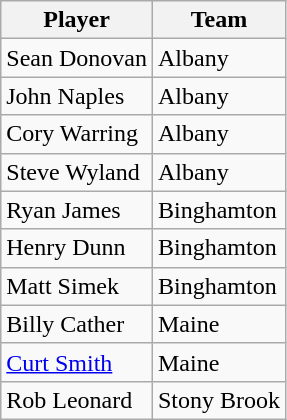<table class=wikitable>
<tr>
<th>Player</th>
<th>Team</th>
</tr>
<tr>
<td>Sean Donovan</td>
<td>Albany</td>
</tr>
<tr>
<td>John Naples</td>
<td>Albany</td>
</tr>
<tr>
<td>Cory Warring</td>
<td>Albany</td>
</tr>
<tr>
<td>Steve Wyland</td>
<td>Albany</td>
</tr>
<tr>
<td>Ryan James</td>
<td>Binghamton</td>
</tr>
<tr>
<td>Henry Dunn</td>
<td>Binghamton</td>
</tr>
<tr>
<td>Matt Simek</td>
<td>Binghamton</td>
</tr>
<tr>
<td>Billy Cather</td>
<td>Maine</td>
</tr>
<tr>
<td><a href='#'>Curt Smith</a></td>
<td>Maine</td>
</tr>
<tr>
<td>Rob Leonard</td>
<td>Stony Brook</td>
</tr>
</table>
